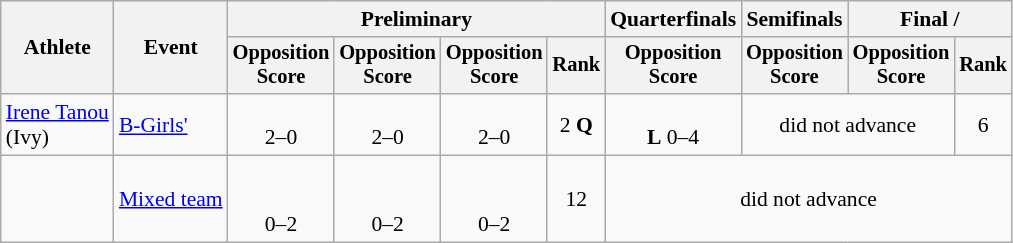<table class="wikitable" style="font-size:90%">
<tr>
<th rowspan=2>Athlete</th>
<th rowspan=2>Event</th>
<th colspan=4>Preliminary</th>
<th>Quarterfinals</th>
<th>Semifinals</th>
<th colspan=2>Final / </th>
</tr>
<tr style="font-size:95%">
<th>Opposition<br>Score</th>
<th>Opposition<br>Score</th>
<th>Opposition<br>Score</th>
<th>Rank</th>
<th>Opposition<br>Score</th>
<th>Opposition<br>Score</th>
<th>Opposition<br>Score</th>
<th>Rank</th>
</tr>
<tr align=center>
<td align=left><a href='#'>Irene Tanou</a><br>(Ivy)</td>
<td align=left><a href='#'>B-Girls'</a></td>
<td><br>2–0</td>
<td><br>2–0</td>
<td><br>2–0</td>
<td>2 <strong>Q</strong></td>
<td><br><strong>L</strong> 0–4</td>
<td colspan=2>did not advance</td>
<td>6</td>
</tr>
<tr align=center>
<td align=left><br></td>
<td align=left><a href='#'>Mixed team</a></td>
<td><br><br>0–2</td>
<td><br><br>0–2</td>
<td><br><br>0–2</td>
<td>12</td>
<td colspan=4>did not advance</td>
</tr>
</table>
